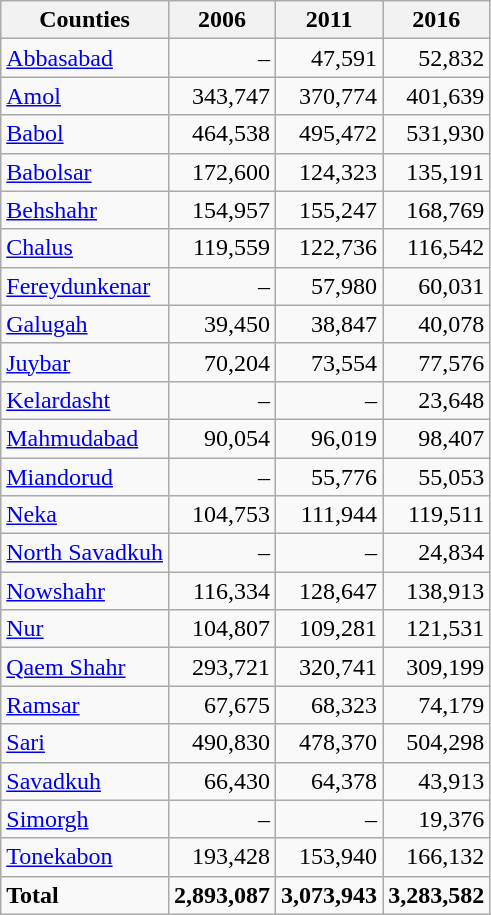<table class="wikitable">
<tr>
<th>Counties</th>
<th>2006</th>
<th>2011</th>
<th>2016</th>
</tr>
<tr>
<td><a href='#'>Abbasabad</a></td>
<td style="text-align: right;">–</td>
<td style="text-align: right;">47,591</td>
<td style="text-align: right;">52,832</td>
</tr>
<tr>
<td><a href='#'>Amol</a></td>
<td style="text-align: right;">343,747</td>
<td style="text-align: right;">370,774</td>
<td style="text-align: right;">401,639</td>
</tr>
<tr>
<td><a href='#'>Babol</a></td>
<td style="text-align: right;">464,538</td>
<td style="text-align: right;">495,472</td>
<td style="text-align: right;">531,930</td>
</tr>
<tr>
<td><a href='#'>Babolsar</a></td>
<td style="text-align: right;">172,600</td>
<td style="text-align: right;">124,323</td>
<td style="text-align: right;">135,191</td>
</tr>
<tr>
<td><a href='#'>Behshahr</a></td>
<td style="text-align: right;">154,957</td>
<td style="text-align: right;">155,247</td>
<td style="text-align: right;">168,769</td>
</tr>
<tr>
<td><a href='#'>Chalus</a></td>
<td style="text-align: right;">119,559</td>
<td style="text-align: right;">122,736</td>
<td style="text-align: right;">116,542</td>
</tr>
<tr>
<td><a href='#'>Fereydunkenar</a></td>
<td style="text-align: right;">–</td>
<td style="text-align: right;">57,980</td>
<td style="text-align: right;">60,031</td>
</tr>
<tr>
<td><a href='#'>Galugah</a></td>
<td style="text-align: right;">39,450</td>
<td style="text-align: right;">38,847</td>
<td style="text-align: right;">40,078</td>
</tr>
<tr>
<td><a href='#'>Juybar</a></td>
<td style="text-align: right;">70,204</td>
<td style="text-align: right;">73,554</td>
<td style="text-align: right;">77,576</td>
</tr>
<tr>
<td><a href='#'>Kelardasht</a></td>
<td style="text-align: right;">–</td>
<td style="text-align: right;">–</td>
<td style="text-align: right;">23,648</td>
</tr>
<tr>
<td><a href='#'>Mahmudabad</a></td>
<td style="text-align: right;">90,054</td>
<td style="text-align: right;">96,019</td>
<td style="text-align: right;">98,407</td>
</tr>
<tr>
<td><a href='#'>Miandorud</a></td>
<td style="text-align: right;">–</td>
<td style="text-align: right;">55,776</td>
<td style="text-align: right;">55,053</td>
</tr>
<tr>
<td><a href='#'>Neka</a></td>
<td style="text-align: right;">104,753</td>
<td style="text-align: right;">111,944</td>
<td style="text-align: right;">119,511</td>
</tr>
<tr>
<td><a href='#'>North Savadkuh</a></td>
<td style="text-align: right;">–</td>
<td style="text-align: right;">–</td>
<td style="text-align: right;">24,834</td>
</tr>
<tr>
<td><a href='#'>Nowshahr</a></td>
<td style="text-align: right;">116,334</td>
<td style="text-align: right;">128,647</td>
<td style="text-align: right;">138,913</td>
</tr>
<tr>
<td><a href='#'>Nur</a></td>
<td style="text-align: right;">104,807</td>
<td style="text-align: right;">109,281</td>
<td style="text-align: right;">121,531</td>
</tr>
<tr>
<td><a href='#'>Qaem Shahr</a></td>
<td style="text-align: right;">293,721</td>
<td style="text-align: right;">320,741</td>
<td style="text-align: right;">309,199</td>
</tr>
<tr>
<td><a href='#'>Ramsar</a></td>
<td style="text-align: right;">67,675</td>
<td style="text-align: right;">68,323</td>
<td style="text-align: right;">74,179</td>
</tr>
<tr>
<td><a href='#'>Sari</a></td>
<td style="text-align: right;">490,830</td>
<td style="text-align: right;">478,370</td>
<td style="text-align: right;">504,298</td>
</tr>
<tr>
<td><a href='#'>Savadkuh</a></td>
<td style="text-align: right;">66,430</td>
<td style="text-align: right;">64,378</td>
<td style="text-align: right;">43,913</td>
</tr>
<tr>
<td><a href='#'>Simorgh</a></td>
<td style="text-align: right;">–</td>
<td style="text-align: right;">–</td>
<td style="text-align: right;">19,376</td>
</tr>
<tr>
<td><a href='#'>Tonekabon</a></td>
<td style="text-align: right;">193,428</td>
<td style="text-align: right;">153,940</td>
<td style="text-align: right;">166,132</td>
</tr>
<tr>
<td><strong>Total</strong></td>
<td style="text-align: right;"><strong>2,893,087</strong></td>
<td style="text-align: right;"><strong>3,073,943</strong></td>
<td style="text-align: right;"><strong>3,283,582</strong></td>
</tr>
</table>
